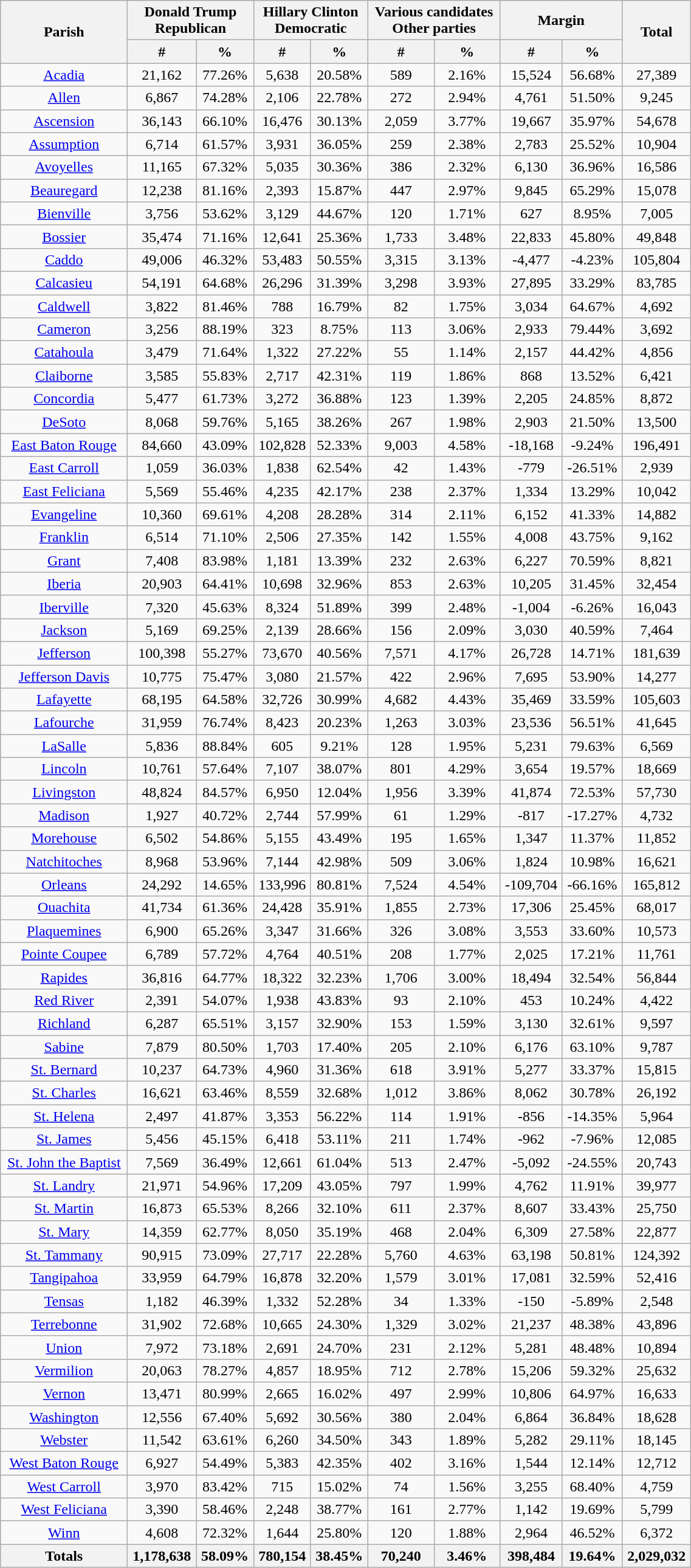<table width="60%" class="wikitable sortable">
<tr>
<th rowspan="2">Parish</th>
<th colspan="2">Donald Trump<br>Republican</th>
<th colspan="2">Hillary Clinton<br>Democratic</th>
<th colspan="2">Various candidates<br>Other parties</th>
<th colspan="2">Margin</th>
<th rowspan="2">Total</th>
</tr>
<tr>
<th style="text-align:center;" data-sort-type="number">#</th>
<th style="text-align:center;" data-sort-type="number">%</th>
<th style="text-align:center;" data-sort-type="number">#</th>
<th style="text-align:center;" data-sort-type="number">%</th>
<th style="text-align:center;" data-sort-type="number">#</th>
<th style="text-align:center;" data-sort-type="number">%</th>
<th style="text-align:center;" data-sort-type="number">#</th>
<th style="text-align:center;" data-sort-type="number">%</th>
</tr>
<tr style="text-align:center;">
<td><a href='#'>Acadia</a></td>
<td>21,162</td>
<td>77.26%</td>
<td>5,638</td>
<td>20.58%</td>
<td>589</td>
<td>2.16%</td>
<td>15,524</td>
<td>56.68%</td>
<td>27,389</td>
</tr>
<tr style="text-align:center;">
<td><a href='#'>Allen</a></td>
<td>6,867</td>
<td>74.28%</td>
<td>2,106</td>
<td>22.78%</td>
<td>272</td>
<td>2.94%</td>
<td>4,761</td>
<td>51.50%</td>
<td>9,245</td>
</tr>
<tr style="text-align:center;">
<td><a href='#'>Ascension</a></td>
<td>36,143</td>
<td>66.10%</td>
<td>16,476</td>
<td>30.13%</td>
<td>2,059</td>
<td>3.77%</td>
<td>19,667</td>
<td>35.97%</td>
<td>54,678</td>
</tr>
<tr style="text-align:center;">
<td><a href='#'>Assumption</a></td>
<td>6,714</td>
<td>61.57%</td>
<td>3,931</td>
<td>36.05%</td>
<td>259</td>
<td>2.38%</td>
<td>2,783</td>
<td>25.52%</td>
<td>10,904</td>
</tr>
<tr style="text-align:center;">
<td><a href='#'>Avoyelles</a></td>
<td>11,165</td>
<td>67.32%</td>
<td>5,035</td>
<td>30.36%</td>
<td>386</td>
<td>2.32%</td>
<td>6,130</td>
<td>36.96%</td>
<td>16,586</td>
</tr>
<tr style="text-align:center;">
<td><a href='#'>Beauregard</a></td>
<td>12,238</td>
<td>81.16%</td>
<td>2,393</td>
<td>15.87%</td>
<td>447</td>
<td>2.97%</td>
<td>9,845</td>
<td>65.29%</td>
<td>15,078</td>
</tr>
<tr style="text-align:center;">
<td><a href='#'>Bienville</a></td>
<td>3,756</td>
<td>53.62%</td>
<td>3,129</td>
<td>44.67%</td>
<td>120</td>
<td>1.71%</td>
<td>627</td>
<td>8.95%</td>
<td>7,005</td>
</tr>
<tr style="text-align:center;">
<td><a href='#'>Bossier</a></td>
<td>35,474</td>
<td>71.16%</td>
<td>12,641</td>
<td>25.36%</td>
<td>1,733</td>
<td>3.48%</td>
<td>22,833</td>
<td>45.80%</td>
<td>49,848</td>
</tr>
<tr style="text-align:center;">
<td><a href='#'>Caddo</a></td>
<td>49,006</td>
<td>46.32%</td>
<td>53,483</td>
<td>50.55%</td>
<td>3,315</td>
<td>3.13%</td>
<td>-4,477</td>
<td>-4.23%</td>
<td>105,804</td>
</tr>
<tr style="text-align:center;">
<td><a href='#'>Calcasieu</a></td>
<td>54,191</td>
<td>64.68%</td>
<td>26,296</td>
<td>31.39%</td>
<td>3,298</td>
<td>3.93%</td>
<td>27,895</td>
<td>33.29%</td>
<td>83,785</td>
</tr>
<tr style="text-align:center;">
<td><a href='#'>Caldwell</a></td>
<td>3,822</td>
<td>81.46%</td>
<td>788</td>
<td>16.79%</td>
<td>82</td>
<td>1.75%</td>
<td>3,034</td>
<td>64.67%</td>
<td>4,692</td>
</tr>
<tr style="text-align:center;">
<td><a href='#'>Cameron</a></td>
<td>3,256</td>
<td>88.19%</td>
<td>323</td>
<td>8.75%</td>
<td>113</td>
<td>3.06%</td>
<td>2,933</td>
<td>79.44%</td>
<td>3,692</td>
</tr>
<tr style="text-align:center;">
<td><a href='#'>Catahoula</a></td>
<td>3,479</td>
<td>71.64%</td>
<td>1,322</td>
<td>27.22%</td>
<td>55</td>
<td>1.14%</td>
<td>2,157</td>
<td>44.42%</td>
<td>4,856</td>
</tr>
<tr style="text-align:center;">
<td><a href='#'>Claiborne</a></td>
<td>3,585</td>
<td>55.83%</td>
<td>2,717</td>
<td>42.31%</td>
<td>119</td>
<td>1.86%</td>
<td>868</td>
<td>13.52%</td>
<td>6,421</td>
</tr>
<tr style="text-align:center;">
<td><a href='#'>Concordia</a></td>
<td>5,477</td>
<td>61.73%</td>
<td>3,272</td>
<td>36.88%</td>
<td>123</td>
<td>1.39%</td>
<td>2,205</td>
<td>24.85%</td>
<td>8,872</td>
</tr>
<tr style="text-align:center;">
<td><a href='#'>DeSoto</a></td>
<td>8,068</td>
<td>59.76%</td>
<td>5,165</td>
<td>38.26%</td>
<td>267</td>
<td>1.98%</td>
<td>2,903</td>
<td>21.50%</td>
<td>13,500</td>
</tr>
<tr style="text-align:center;">
<td><a href='#'>East Baton Rouge</a></td>
<td>84,660</td>
<td>43.09%</td>
<td>102,828</td>
<td>52.33%</td>
<td>9,003</td>
<td>4.58%</td>
<td>-18,168</td>
<td>-9.24%</td>
<td>196,491</td>
</tr>
<tr style="text-align:center;">
<td><a href='#'>East Carroll</a></td>
<td>1,059</td>
<td>36.03%</td>
<td>1,838</td>
<td>62.54%</td>
<td>42</td>
<td>1.43%</td>
<td>-779</td>
<td>-26.51%</td>
<td>2,939</td>
</tr>
<tr style="text-align:center;">
<td><a href='#'>East Feliciana</a></td>
<td>5,569</td>
<td>55.46%</td>
<td>4,235</td>
<td>42.17%</td>
<td>238</td>
<td>2.37%</td>
<td>1,334</td>
<td>13.29%</td>
<td>10,042</td>
</tr>
<tr style="text-align:center;">
<td><a href='#'>Evangeline</a></td>
<td>10,360</td>
<td>69.61%</td>
<td>4,208</td>
<td>28.28%</td>
<td>314</td>
<td>2.11%</td>
<td>6,152</td>
<td>41.33%</td>
<td>14,882</td>
</tr>
<tr style="text-align:center;">
<td><a href='#'>Franklin</a></td>
<td>6,514</td>
<td>71.10%</td>
<td>2,506</td>
<td>27.35%</td>
<td>142</td>
<td>1.55%</td>
<td>4,008</td>
<td>43.75%</td>
<td>9,162</td>
</tr>
<tr style="text-align:center;">
<td><a href='#'>Grant</a></td>
<td>7,408</td>
<td>83.98%</td>
<td>1,181</td>
<td>13.39%</td>
<td>232</td>
<td>2.63%</td>
<td>6,227</td>
<td>70.59%</td>
<td>8,821</td>
</tr>
<tr style="text-align:center;">
<td><a href='#'>Iberia</a></td>
<td>20,903</td>
<td>64.41%</td>
<td>10,698</td>
<td>32.96%</td>
<td>853</td>
<td>2.63%</td>
<td>10,205</td>
<td>31.45%</td>
<td>32,454</td>
</tr>
<tr style="text-align:center;">
<td><a href='#'>Iberville</a></td>
<td>7,320</td>
<td>45.63%</td>
<td>8,324</td>
<td>51.89%</td>
<td>399</td>
<td>2.48%</td>
<td>-1,004</td>
<td>-6.26%</td>
<td>16,043</td>
</tr>
<tr style="text-align:center;">
<td><a href='#'>Jackson</a></td>
<td>5,169</td>
<td>69.25%</td>
<td>2,139</td>
<td>28.66%</td>
<td>156</td>
<td>2.09%</td>
<td>3,030</td>
<td>40.59%</td>
<td>7,464</td>
</tr>
<tr style="text-align:center;">
<td><a href='#'>Jefferson</a></td>
<td>100,398</td>
<td>55.27%</td>
<td>73,670</td>
<td>40.56%</td>
<td>7,571</td>
<td>4.17%</td>
<td>26,728</td>
<td>14.71%</td>
<td>181,639</td>
</tr>
<tr style="text-align:center;">
<td><a href='#'>Jefferson Davis</a></td>
<td>10,775</td>
<td>75.47%</td>
<td>3,080</td>
<td>21.57%</td>
<td>422</td>
<td>2.96%</td>
<td>7,695</td>
<td>53.90%</td>
<td>14,277</td>
</tr>
<tr style="text-align:center;">
<td><a href='#'>Lafayette</a></td>
<td>68,195</td>
<td>64.58%</td>
<td>32,726</td>
<td>30.99%</td>
<td>4,682</td>
<td>4.43%</td>
<td>35,469</td>
<td>33.59%</td>
<td>105,603</td>
</tr>
<tr style="text-align:center;">
<td><a href='#'>Lafourche</a></td>
<td>31,959</td>
<td>76.74%</td>
<td>8,423</td>
<td>20.23%</td>
<td>1,263</td>
<td>3.03%</td>
<td>23,536</td>
<td>56.51%</td>
<td>41,645</td>
</tr>
<tr style="text-align:center;">
<td><a href='#'>LaSalle</a></td>
<td>5,836</td>
<td>88.84%</td>
<td>605</td>
<td>9.21%</td>
<td>128</td>
<td>1.95%</td>
<td>5,231</td>
<td>79.63%</td>
<td>6,569</td>
</tr>
<tr style="text-align:center;">
<td><a href='#'>Lincoln</a></td>
<td>10,761</td>
<td>57.64%</td>
<td>7,107</td>
<td>38.07%</td>
<td>801</td>
<td>4.29%</td>
<td>3,654</td>
<td>19.57%</td>
<td>18,669</td>
</tr>
<tr style="text-align:center;">
<td><a href='#'>Livingston</a></td>
<td>48,824</td>
<td>84.57%</td>
<td>6,950</td>
<td>12.04%</td>
<td>1,956</td>
<td>3.39%</td>
<td>41,874</td>
<td>72.53%</td>
<td>57,730</td>
</tr>
<tr style="text-align:center;">
<td><a href='#'>Madison</a></td>
<td>1,927</td>
<td>40.72%</td>
<td>2,744</td>
<td>57.99%</td>
<td>61</td>
<td>1.29%</td>
<td>-817</td>
<td>-17.27%</td>
<td>4,732</td>
</tr>
<tr style="text-align:center;">
<td><a href='#'>Morehouse</a></td>
<td>6,502</td>
<td>54.86%</td>
<td>5,155</td>
<td>43.49%</td>
<td>195</td>
<td>1.65%</td>
<td>1,347</td>
<td>11.37%</td>
<td>11,852</td>
</tr>
<tr style="text-align:center;">
<td><a href='#'>Natchitoches</a></td>
<td>8,968</td>
<td>53.96%</td>
<td>7,144</td>
<td>42.98%</td>
<td>509</td>
<td>3.06%</td>
<td>1,824</td>
<td>10.98%</td>
<td>16,621</td>
</tr>
<tr style="text-align:center;">
<td><a href='#'>Orleans</a></td>
<td>24,292</td>
<td>14.65%</td>
<td>133,996</td>
<td>80.81%</td>
<td>7,524</td>
<td>4.54%</td>
<td>-109,704</td>
<td>-66.16%</td>
<td>165,812</td>
</tr>
<tr style="text-align:center;">
<td><a href='#'>Ouachita</a></td>
<td>41,734</td>
<td>61.36%</td>
<td>24,428</td>
<td>35.91%</td>
<td>1,855</td>
<td>2.73%</td>
<td>17,306</td>
<td>25.45%</td>
<td>68,017</td>
</tr>
<tr style="text-align:center;">
<td><a href='#'>Plaquemines</a></td>
<td>6,900</td>
<td>65.26%</td>
<td>3,347</td>
<td>31.66%</td>
<td>326</td>
<td>3.08%</td>
<td>3,553</td>
<td>33.60%</td>
<td>10,573</td>
</tr>
<tr style="text-align:center;">
<td><a href='#'>Pointe Coupee</a></td>
<td>6,789</td>
<td>57.72%</td>
<td>4,764</td>
<td>40.51%</td>
<td>208</td>
<td>1.77%</td>
<td>2,025</td>
<td>17.21%</td>
<td>11,761</td>
</tr>
<tr style="text-align:center;">
<td><a href='#'>Rapides</a></td>
<td>36,816</td>
<td>64.77%</td>
<td>18,322</td>
<td>32.23%</td>
<td>1,706</td>
<td>3.00%</td>
<td>18,494</td>
<td>32.54%</td>
<td>56,844</td>
</tr>
<tr style="text-align:center;">
<td><a href='#'>Red River</a></td>
<td>2,391</td>
<td>54.07%</td>
<td>1,938</td>
<td>43.83%</td>
<td>93</td>
<td>2.10%</td>
<td>453</td>
<td>10.24%</td>
<td>4,422</td>
</tr>
<tr style="text-align:center;">
<td><a href='#'>Richland</a></td>
<td>6,287</td>
<td>65.51%</td>
<td>3,157</td>
<td>32.90%</td>
<td>153</td>
<td>1.59%</td>
<td>3,130</td>
<td>32.61%</td>
<td>9,597</td>
</tr>
<tr style="text-align:center;">
<td><a href='#'>Sabine</a></td>
<td>7,879</td>
<td>80.50%</td>
<td>1,703</td>
<td>17.40%</td>
<td>205</td>
<td>2.10%</td>
<td>6,176</td>
<td>63.10%</td>
<td>9,787</td>
</tr>
<tr style="text-align:center;">
<td><a href='#'>St. Bernard</a></td>
<td>10,237</td>
<td>64.73%</td>
<td>4,960</td>
<td>31.36%</td>
<td>618</td>
<td>3.91%</td>
<td>5,277</td>
<td>33.37%</td>
<td>15,815</td>
</tr>
<tr style="text-align:center;">
<td><a href='#'>St. Charles</a></td>
<td>16,621</td>
<td>63.46%</td>
<td>8,559</td>
<td>32.68%</td>
<td>1,012</td>
<td>3.86%</td>
<td>8,062</td>
<td>30.78%</td>
<td>26,192</td>
</tr>
<tr style="text-align:center;">
<td><a href='#'>St. Helena</a></td>
<td>2,497</td>
<td>41.87%</td>
<td>3,353</td>
<td>56.22%</td>
<td>114</td>
<td>1.91%</td>
<td>-856</td>
<td>-14.35%</td>
<td>5,964</td>
</tr>
<tr style="text-align:center;">
<td><a href='#'>St. James</a></td>
<td>5,456</td>
<td>45.15%</td>
<td>6,418</td>
<td>53.11%</td>
<td>211</td>
<td>1.74%</td>
<td>-962</td>
<td>-7.96%</td>
<td>12,085</td>
</tr>
<tr style="text-align:center;">
<td><a href='#'>St. John the Baptist</a></td>
<td>7,569</td>
<td>36.49%</td>
<td>12,661</td>
<td>61.04%</td>
<td>513</td>
<td>2.47%</td>
<td>-5,092</td>
<td>-24.55%</td>
<td>20,743</td>
</tr>
<tr style="text-align:center;">
<td><a href='#'>St. Landry</a></td>
<td>21,971</td>
<td>54.96%</td>
<td>17,209</td>
<td>43.05%</td>
<td>797</td>
<td>1.99%</td>
<td>4,762</td>
<td>11.91%</td>
<td>39,977</td>
</tr>
<tr style="text-align:center;">
<td><a href='#'>St. Martin</a></td>
<td>16,873</td>
<td>65.53%</td>
<td>8,266</td>
<td>32.10%</td>
<td>611</td>
<td>2.37%</td>
<td>8,607</td>
<td>33.43%</td>
<td>25,750</td>
</tr>
<tr style="text-align:center;">
<td><a href='#'>St. Mary</a></td>
<td>14,359</td>
<td>62.77%</td>
<td>8,050</td>
<td>35.19%</td>
<td>468</td>
<td>2.04%</td>
<td>6,309</td>
<td>27.58%</td>
<td>22,877</td>
</tr>
<tr style="text-align:center;">
<td><a href='#'>St. Tammany</a></td>
<td>90,915</td>
<td>73.09%</td>
<td>27,717</td>
<td>22.28%</td>
<td>5,760</td>
<td>4.63%</td>
<td>63,198</td>
<td>50.81%</td>
<td>124,392</td>
</tr>
<tr style="text-align:center;">
<td><a href='#'>Tangipahoa</a></td>
<td>33,959</td>
<td>64.79%</td>
<td>16,878</td>
<td>32.20%</td>
<td>1,579</td>
<td>3.01%</td>
<td>17,081</td>
<td>32.59%</td>
<td>52,416</td>
</tr>
<tr style="text-align:center;">
<td><a href='#'>Tensas</a></td>
<td>1,182</td>
<td>46.39%</td>
<td>1,332</td>
<td>52.28%</td>
<td>34</td>
<td>1.33%</td>
<td>-150</td>
<td>-5.89%</td>
<td>2,548</td>
</tr>
<tr style="text-align:center;">
<td><a href='#'>Terrebonne</a></td>
<td>31,902</td>
<td>72.68%</td>
<td>10,665</td>
<td>24.30%</td>
<td>1,329</td>
<td>3.02%</td>
<td>21,237</td>
<td>48.38%</td>
<td>43,896</td>
</tr>
<tr style="text-align:center;">
<td><a href='#'>Union</a></td>
<td>7,972</td>
<td>73.18%</td>
<td>2,691</td>
<td>24.70%</td>
<td>231</td>
<td>2.12%</td>
<td>5,281</td>
<td>48.48%</td>
<td>10,894</td>
</tr>
<tr style="text-align:center;">
<td><a href='#'>Vermilion</a></td>
<td>20,063</td>
<td>78.27%</td>
<td>4,857</td>
<td>18.95%</td>
<td>712</td>
<td>2.78%</td>
<td>15,206</td>
<td>59.32%</td>
<td>25,632</td>
</tr>
<tr style="text-align:center;">
<td><a href='#'>Vernon</a></td>
<td>13,471</td>
<td>80.99%</td>
<td>2,665</td>
<td>16.02%</td>
<td>497</td>
<td>2.99%</td>
<td>10,806</td>
<td>64.97%</td>
<td>16,633</td>
</tr>
<tr style="text-align:center;">
<td><a href='#'>Washington</a></td>
<td>12,556</td>
<td>67.40%</td>
<td>5,692</td>
<td>30.56%</td>
<td>380</td>
<td>2.04%</td>
<td>6,864</td>
<td>36.84%</td>
<td>18,628</td>
</tr>
<tr style="text-align:center;">
<td><a href='#'>Webster</a></td>
<td>11,542</td>
<td>63.61%</td>
<td>6,260</td>
<td>34.50%</td>
<td>343</td>
<td>1.89%</td>
<td>5,282</td>
<td>29.11%</td>
<td>18,145</td>
</tr>
<tr style="text-align:center;">
<td><a href='#'>West Baton Rouge</a></td>
<td>6,927</td>
<td>54.49%</td>
<td>5,383</td>
<td>42.35%</td>
<td>402</td>
<td>3.16%</td>
<td>1,544</td>
<td>12.14%</td>
<td>12,712</td>
</tr>
<tr style="text-align:center;">
<td><a href='#'>West Carroll</a></td>
<td>3,970</td>
<td>83.42%</td>
<td>715</td>
<td>15.02%</td>
<td>74</td>
<td>1.56%</td>
<td>3,255</td>
<td>68.40%</td>
<td>4,759</td>
</tr>
<tr style="text-align:center;">
<td><a href='#'>West Feliciana</a></td>
<td>3,390</td>
<td>58.46%</td>
<td>2,248</td>
<td>38.77%</td>
<td>161</td>
<td>2.77%</td>
<td>1,142</td>
<td>19.69%</td>
<td>5,799</td>
</tr>
<tr style="text-align:center;">
<td><a href='#'>Winn</a></td>
<td>4,608</td>
<td>72.32%</td>
<td>1,644</td>
<td>25.80%</td>
<td>120</td>
<td>1.88%</td>
<td>2,964</td>
<td>46.52%</td>
<td>6,372</td>
</tr>
<tr>
<th>Totals</th>
<th>1,178,638</th>
<th>58.09%</th>
<th>780,154</th>
<th>38.45%</th>
<th>70,240</th>
<th>3.46%</th>
<th>398,484</th>
<th>19.64%</th>
<th>2,029,032</th>
</tr>
</table>
